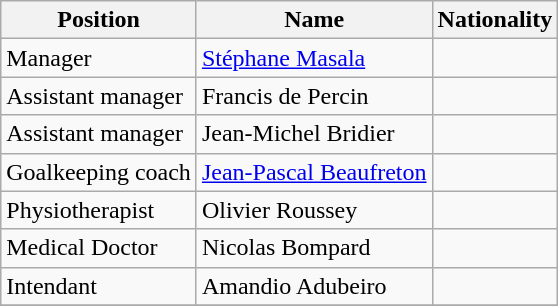<table class="wikitable">
<tr>
<th>Position</th>
<th>Name</th>
<th>Nationality</th>
</tr>
<tr>
<td>Manager</td>
<td><a href='#'>Stéphane Masala</a></td>
<td></td>
</tr>
<tr>
<td>Assistant manager</td>
<td>Francis de Percin</td>
<td></td>
</tr>
<tr>
<td>Assistant manager</td>
<td>Jean-Michel Bridier</td>
<td></td>
</tr>
<tr>
<td>Goalkeeping coach</td>
<td><a href='#'>Jean-Pascal Beaufreton</a></td>
<td></td>
</tr>
<tr>
<td>Physiotherapist</td>
<td>Olivier Roussey</td>
<td></td>
</tr>
<tr>
<td>Medical Doctor</td>
<td>Nicolas Bompard</td>
<td></td>
</tr>
<tr>
<td>Intendant</td>
<td>Amandio Adubeiro</td>
<td></td>
</tr>
<tr>
</tr>
</table>
